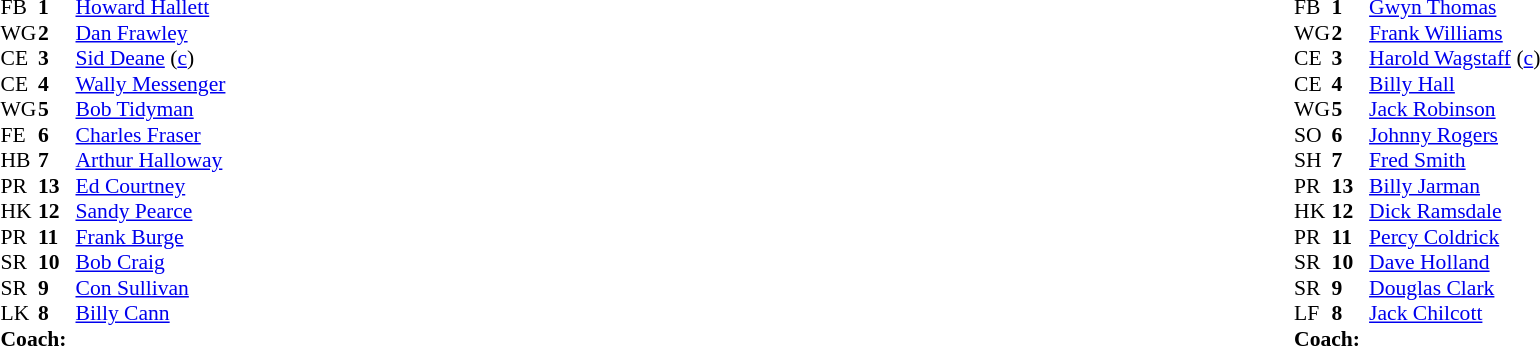<table width="100%">
<tr>
<td valign="top" width="50%"><br><table style="font-size: 90%" cellspacing="0" cellpadding="0">
<tr>
<th width="25"></th>
<th width="25"></th>
</tr>
<tr>
<td>FB</td>
<td><strong>1</strong></td>
<td> <a href='#'>Howard Hallett</a></td>
</tr>
<tr>
<td>WG</td>
<td><strong>2</strong></td>
<td> <a href='#'>Dan Frawley</a></td>
</tr>
<tr>
<td>CE</td>
<td><strong>3</strong></td>
<td> <a href='#'>Sid Deane</a> (<a href='#'>c</a>)</td>
</tr>
<tr>
<td>CE</td>
<td><strong>4</strong></td>
<td> <a href='#'>Wally Messenger</a></td>
</tr>
<tr>
<td>WG</td>
<td><strong>5</strong></td>
<td> <a href='#'>Bob Tidyman</a></td>
</tr>
<tr>
<td>FE</td>
<td><strong>6</strong></td>
<td> <a href='#'>Charles Fraser</a></td>
</tr>
<tr>
<td>HB</td>
<td><strong>7</strong></td>
<td> <a href='#'>Arthur Halloway</a></td>
</tr>
<tr>
<td>PR</td>
<td><strong>13</strong></td>
<td> <a href='#'>Ed Courtney</a></td>
</tr>
<tr>
<td>HK</td>
<td><strong>12</strong></td>
<td> <a href='#'>Sandy Pearce</a></td>
</tr>
<tr>
<td>PR</td>
<td><strong>11</strong></td>
<td> <a href='#'>Frank Burge</a></td>
</tr>
<tr>
<td>SR</td>
<td><strong>10</strong></td>
<td> <a href='#'>Bob Craig</a></td>
</tr>
<tr>
<td>SR</td>
<td><strong>9</strong></td>
<td> <a href='#'>Con Sullivan</a></td>
</tr>
<tr>
<td>LK</td>
<td><strong>8</strong></td>
<td> <a href='#'>Billy Cann</a></td>
</tr>
<tr>
<td colspan=3><strong>Coach:</strong></td>
</tr>
<tr>
<td colspan="4"></td>
</tr>
</table>
</td>
<td valign="top" width="50%"><br><table style="font-size: 90%" cellspacing="0" cellpadding="0" align="center">
<tr>
<th width="25"></th>
<th width="25"></th>
</tr>
<tr>
<td>FB</td>
<td><strong>1</strong></td>
<td> <a href='#'>Gwyn Thomas</a></td>
</tr>
<tr>
<td>WG</td>
<td><strong>2</strong></td>
<td> <a href='#'>Frank Williams</a></td>
</tr>
<tr>
<td>CE</td>
<td><strong>3</strong></td>
<td> <a href='#'>Harold Wagstaff</a> (<a href='#'>c</a>)</td>
</tr>
<tr>
<td>CE</td>
<td><strong>4</strong></td>
<td> <a href='#'>Billy Hall</a></td>
</tr>
<tr>
<td>WG</td>
<td><strong>5</strong></td>
<td> <a href='#'>Jack Robinson</a></td>
</tr>
<tr>
<td>SO</td>
<td><strong>6</strong></td>
<td> <a href='#'>Johnny Rogers</a></td>
</tr>
<tr>
<td>SH</td>
<td><strong>7</strong></td>
<td> <a href='#'>Fred Smith</a></td>
</tr>
<tr>
<td>PR</td>
<td><strong>13</strong></td>
<td> <a href='#'>Billy Jarman</a></td>
</tr>
<tr>
<td>HK</td>
<td><strong>12</strong></td>
<td> <a href='#'>Dick Ramsdale</a></td>
</tr>
<tr>
<td>PR</td>
<td><strong>11</strong></td>
<td> <a href='#'>Percy Coldrick</a></td>
</tr>
<tr>
<td>SR</td>
<td><strong>10</strong></td>
<td> <a href='#'>Dave Holland</a></td>
</tr>
<tr>
<td>SR</td>
<td><strong>9</strong></td>
<td> <a href='#'>Douglas Clark</a></td>
</tr>
<tr>
<td>LF</td>
<td><strong>8</strong></td>
<td> <a href='#'>Jack Chilcott</a></td>
</tr>
<tr>
<td colspan=3><strong>Coach:</strong></td>
</tr>
<tr>
<td colspan="4"></td>
</tr>
</table>
</td>
</tr>
</table>
